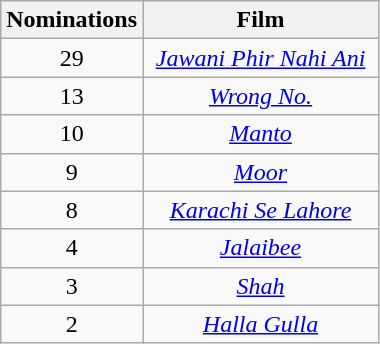<table class="wikitable" rowspan=2 border=2 style="text-align:center;">
<tr>
<th scope="col" width="50">Nominations</th>
<th scope="col" width="150">Film</th>
</tr>
<tr>
<td>29</td>
<td><em><a href='#'>Jawani Phir Nahi Ani</a></em></td>
</tr>
<tr>
<td>13</td>
<td><em><a href='#'>Wrong No.</a></em></td>
</tr>
<tr>
<td>10</td>
<td><em><a href='#'>Manto</a></em></td>
</tr>
<tr>
<td>9</td>
<td><em><a href='#'>Moor</a></em></td>
</tr>
<tr>
<td>8</td>
<td><em><a href='#'>Karachi Se Lahore</a></em></td>
</tr>
<tr>
<td>4</td>
<td><em><a href='#'>Jalaibee</a></em></td>
</tr>
<tr>
<td>3</td>
<td><em><a href='#'>Shah</a></em></td>
</tr>
<tr>
<td>2</td>
<td><em><a href='#'>Halla Gulla</a></em></td>
</tr>
</table>
